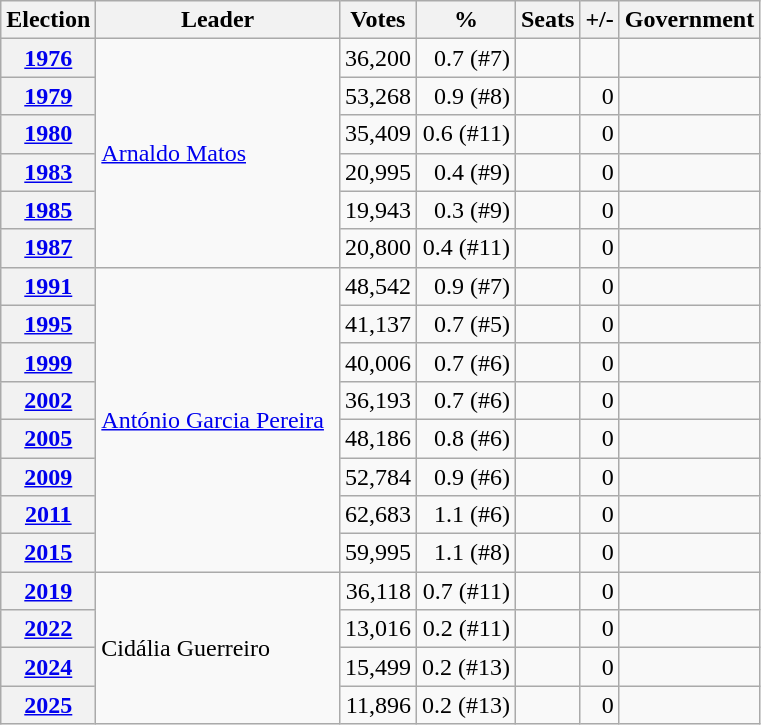<table class="wikitable" style="text-align:right;">
<tr>
<th>Election</th>
<th width="155px">Leader</th>
<th>Votes</th>
<th>%</th>
<th>Seats</th>
<th>+/-</th>
<th>Government</th>
</tr>
<tr>
<th><a href='#'>1976</a></th>
<td rowspan="6" align=left><a href='#'>Arnaldo Matos</a></td>
<td>36,200</td>
<td>0.7 (#7)</td>
<td></td>
<td></td>
<td></td>
</tr>
<tr>
<th><a href='#'>1979</a></th>
<td>53,268</td>
<td>0.9 (#8)</td>
<td></td>
<td>0</td>
<td></td>
</tr>
<tr>
<th><a href='#'>1980</a></th>
<td>35,409</td>
<td>0.6 (#11)</td>
<td></td>
<td>0</td>
<td></td>
</tr>
<tr>
<th><a href='#'>1983</a></th>
<td>20,995</td>
<td>0.4 (#9)</td>
<td></td>
<td>0</td>
<td></td>
</tr>
<tr>
<th><a href='#'>1985</a></th>
<td>19,943</td>
<td>0.3 (#9)</td>
<td></td>
<td>0</td>
<td></td>
</tr>
<tr>
<th><a href='#'>1987</a></th>
<td>20,800</td>
<td>0.4 (#11)</td>
<td></td>
<td>0</td>
<td></td>
</tr>
<tr>
<th><a href='#'>1991</a></th>
<td rowspan="8" align=left><a href='#'>António Garcia Pereira</a></td>
<td>48,542</td>
<td>0.9 (#7)</td>
<td></td>
<td>0</td>
<td></td>
</tr>
<tr>
<th><a href='#'>1995</a></th>
<td>41,137</td>
<td>0.7 (#5)</td>
<td></td>
<td>0</td>
<td></td>
</tr>
<tr>
<th><a href='#'>1999</a></th>
<td>40,006</td>
<td>0.7 (#6)</td>
<td></td>
<td>0</td>
<td></td>
</tr>
<tr>
<th><a href='#'>2002</a></th>
<td>36,193</td>
<td>0.7 (#6)</td>
<td></td>
<td>0</td>
<td></td>
</tr>
<tr>
<th><a href='#'>2005</a></th>
<td>48,186</td>
<td>0.8 (#6)</td>
<td></td>
<td>0</td>
<td></td>
</tr>
<tr>
<th><a href='#'>2009</a></th>
<td>52,784</td>
<td>0.9 (#6)</td>
<td></td>
<td>0</td>
<td></td>
</tr>
<tr>
<th><a href='#'>2011</a></th>
<td>62,683</td>
<td>1.1 (#6)</td>
<td></td>
<td>0</td>
<td></td>
</tr>
<tr>
<th><a href='#'>2015</a></th>
<td>59,995</td>
<td>1.1 (#8)</td>
<td></td>
<td>0</td>
<td></td>
</tr>
<tr>
<th><a href='#'>2019</a></th>
<td rowspan="4" align=left>Cidália Guerreiro</td>
<td>36,118</td>
<td>0.7 (#11)</td>
<td></td>
<td>0</td>
<td></td>
</tr>
<tr>
<th><a href='#'>2022</a></th>
<td>13,016</td>
<td>0.2 (#11)</td>
<td></td>
<td>0</td>
<td></td>
</tr>
<tr>
<th><a href='#'>2024</a></th>
<td>15,499</td>
<td>0.2 (#13)</td>
<td></td>
<td>0</td>
<td></td>
</tr>
<tr>
<th><a href='#'>2025</a></th>
<td>11,896</td>
<td>0.2 (#13)</td>
<td></td>
<td>0</td>
<td></td>
</tr>
</table>
